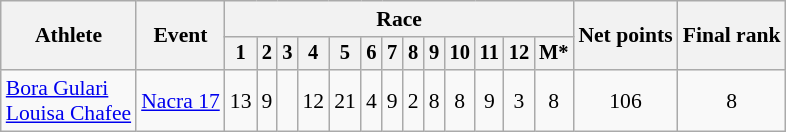<table class=wikitable style=font-size:90%;text-align:center>
<tr>
<th rowspan=2>Athlete</th>
<th rowspan=2>Event</th>
<th colspan=13>Race</th>
<th rowspan=2>Net points</th>
<th rowspan=2>Final rank</th>
</tr>
<tr style=font-size:95%>
<th>1</th>
<th>2</th>
<th>3</th>
<th>4</th>
<th>5</th>
<th>6</th>
<th>7</th>
<th>8</th>
<th>9</th>
<th>10</th>
<th>11</th>
<th>12</th>
<th>M*</th>
</tr>
<tr>
<td align=left><a href='#'>Bora Gulari</a><br><a href='#'>Louisa Chafee</a></td>
<td align=left><a href='#'>Nacra 17</a></td>
<td>13</td>
<td>9</td>
<td><s></s></td>
<td>12</td>
<td>21</td>
<td>4</td>
<td>9</td>
<td>2</td>
<td>8</td>
<td>8</td>
<td>9</td>
<td>3</td>
<td>8</td>
<td>106</td>
<td>8</td>
</tr>
</table>
